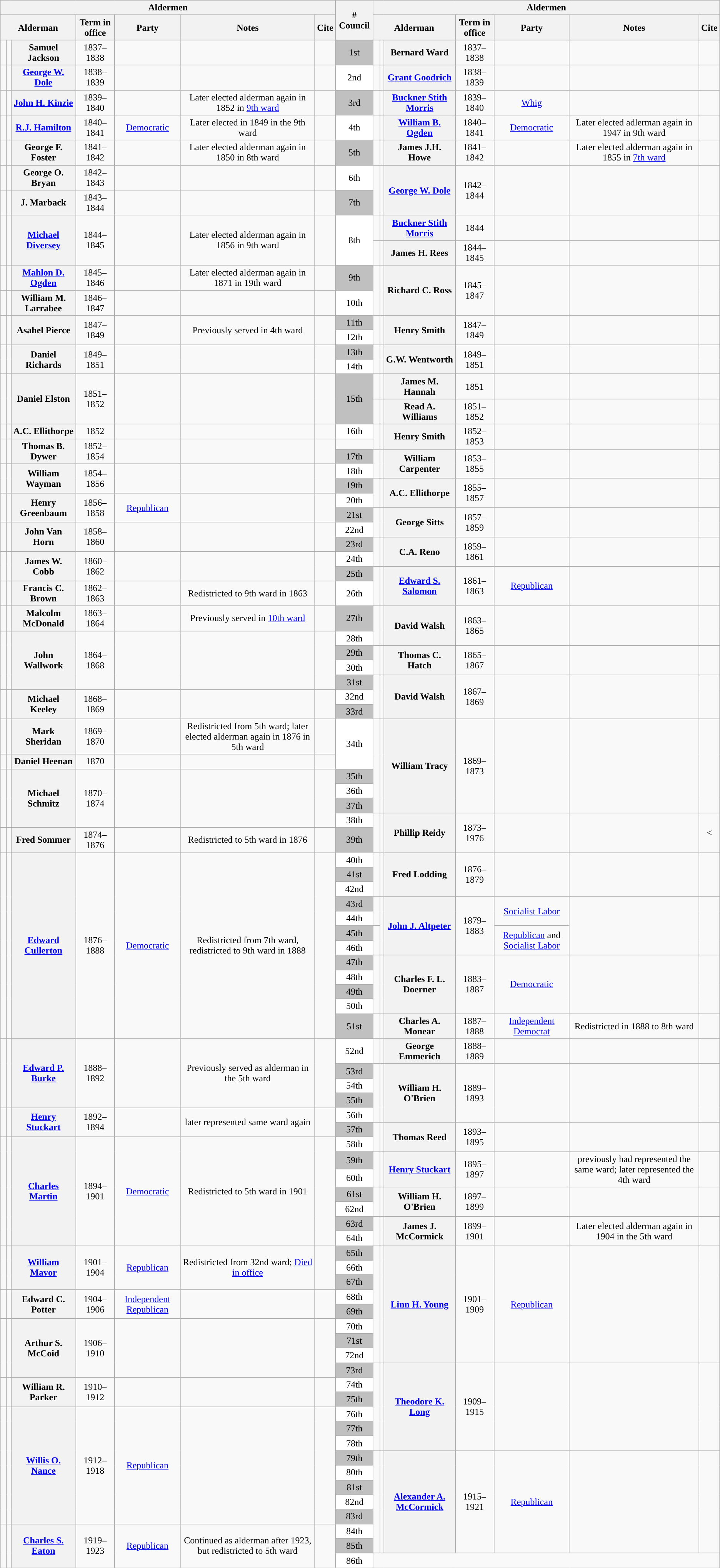<table class="wikitable" style="text-align:center;">
<tr>
<th scope="col" colspan="7">Aldermen</th>
<th rowspan=2 scope=col># Council</th>
<th scope="col" colspan="7">Aldermen</th>
</tr>
<tr>
<th scope="col" colspan="3">Alderman</th>
<th scope="col">Term in office</th>
<th scope="col">Party</th>
<th scope="col">Notes</th>
<th scope="col">Cite</th>
<th scope="col" colspan="3">Alderman</th>
<th scope="col">Term in office</th>
<th scope="col">Party</th>
<th scope="col">Notes</th>
<th scope="col">Cite</th>
</tr>
<tr>
<td></td>
<td></td>
<th scope="row">Samuel Jackson</th>
<td>1837–1838</td>
<td></td>
<td></td>
<td></td>
<td style= "background-color:#C0C0C0">1st</td>
<td></td>
<td></td>
<th scope="row">Bernard Ward</th>
<td>1837–1838</td>
<td></td>
<td></td>
<td></td>
</tr>
<tr>
<td></td>
<td></td>
<th scope="row"><a href='#'>George W. Dole</a></th>
<td>1838–1839</td>
<td></td>
<td></td>
<td></td>
<td style= "background-color:#FFFFFF">2nd</td>
<td></td>
<td></td>
<th scope="row"><a href='#'>Grant Goodrich</a></th>
<td>1838–1839</td>
<td></td>
<td></td>
<td></td>
</tr>
<tr>
<td></td>
<td></td>
<th scope="row"><a href='#'>John H. Kinzie</a></th>
<td>1839–1840</td>
<td></td>
<td>Later elected alderman again in 1852 in <a href='#'>9th ward</a></td>
<td></td>
<td style= "background-color:#C0C0C0">3rd</td>
<td> </td>
<td></td>
<th scope="row"><a href='#'>Buckner Stith Morris</a></th>
<td>1839–1840</td>
<td><a href='#'>Whig</a></td>
<td></td>
<td></td>
</tr>
<tr>
<td> </td>
<td></td>
<th scope="row"><a href='#'>R.J. Hamilton</a></th>
<td>1840–1841</td>
<td><a href='#'>Democratic</a></td>
<td>Later elected in 1849 in the 9th ward</td>
<td></td>
<td style= "background-color:#FFFFFF">4th</td>
<td> </td>
<td></td>
<th scope="row"><a href='#'>William B. Ogden</a></th>
<td>1840–1841</td>
<td><a href='#'>Democratic</a></td>
<td>Later elected adlerman again in 1947 in 9th ward</td>
<td></td>
</tr>
<tr>
<td></td>
<td></td>
<th scope="row">George F. Foster</th>
<td>1841–1842</td>
<td></td>
<td>Later elected alderman again in 1850 in 8th ward</td>
<td></td>
<td style= "background-color:#C0C0C0">5th</td>
<td></td>
<td></td>
<th scope="row">James J.H. Howe</th>
<td>1841–1842</td>
<td></td>
<td>Later elected alderman again in 1855 in <a href='#'>7th ward</a></td>
<td></td>
</tr>
<tr>
<td></td>
<td></td>
<th scope="row">George O. Bryan</th>
<td>1842–1843</td>
<td></td>
<td></td>
<td></td>
<td style= "background-color:#FFFFFF">6th</td>
<td rowspan=2></td>
<td rowspan=2></td>
<th rowspan=2 scope="row"><a href='#'>George W. Dole</a></th>
<td rowspan=2>1842–1844</td>
<td rowspan=2></td>
<td rowspan=2></td>
<td rowspan=2></td>
</tr>
<tr>
<td></td>
<td></td>
<th scope="row">J. Marback</th>
<td>1843–1844</td>
<td></td>
<td></td>
<td></td>
<td style= "background-color:#C0C0C0">7th</td>
</tr>
<tr>
<td rowspan=2></td>
<td rowspan=2></td>
<th rowspan=2 scope="row"><a href='#'>Michael Diversey</a></th>
<td rowspan=2>1844–1845</td>
<td rowspan=2></td>
<td rowspan=2>Later elected alderman again in 1856 in 9th ward</td>
<td rowspan=2></td>
<td rowspan=2 style= "background-color:#FFFFFF">8th</td>
<td></td>
<td></td>
<th scope="row"><a href='#'>Buckner Stith Morris</a></th>
<td>1844</td>
<td></td>
<td></td>
<td></td>
</tr>
<tr>
<td></td>
<td></td>
<th scope="row">James H. Rees</th>
<td>1844–1845</td>
<td></td>
<td></td>
<td></td>
</tr>
<tr>
<td></td>
<td></td>
<th scope="row"><a href='#'>Mahlon D. Ogden</a></th>
<td>1845–1846</td>
<td></td>
<td>Later elected alderman again in 1871 in 19th ward</td>
<td></td>
<td style= "background-color:#C0C0C0">9th</td>
<td rowspan=2></td>
<td rowspan=2></td>
<th rowspan=2 scope="row">Richard C. Ross</th>
<td rowspan=2>1845–1847</td>
<td rowspan=2></td>
<td rowspan=2></td>
<td rowspan=2></td>
</tr>
<tr>
<td></td>
<td></td>
<th scope="row">William M. Larrabee</th>
<td>1846–1847</td>
<td></td>
<td></td>
<td></td>
<td style= "background-color:#FFFFFF">10th</td>
</tr>
<tr>
<td rowspan=3></td>
<td rowspan=3></td>
<th rowspan=3 scope="row">Asahel Pierce</th>
<td rowspan=3>1847–1849</td>
<td rowspan=3></td>
<td rowspan=3>Previously served in 4th ward</td>
<td rowspan=3></td>
<td style= "background-color:#C0C0C0">11th</td>
<td rowspan=2></td>
<td rowspan=2></td>
<th rowspan=2 scope="row">Henry Smith</th>
<td rowspan=2>1847–1849</td>
<td rowspan=2></td>
<td rowspan=2></td>
<td rowspan=2></td>
</tr>
<tr>
<td style= "background-color:#FFFFFF">12th</td>
</tr>
<tr>
<td rowspan=2 style= "background-color:#C0C0C0">13th</td>
<td rowspan=3></td>
<td rowspan=3></td>
<th rowspan=3 scope="row">G.W. Wentworth</th>
<td rowspan=3>1849–1851</td>
<td rowspan=3></td>
<td rowspan=3></td>
<td rowspan=3></td>
</tr>
<tr>
<td rowspan=2></td>
<td rowspan=2></td>
<th rowspan=2 scope="row">Daniel Richards</th>
<td rowspan=2>1849–1851</td>
<td rowspan=2></td>
<td rowspan=2></td>
<td rowspan=2></td>
</tr>
<tr>
<td style= "background-color:#FFFFFF">14th</td>
</tr>
<tr>
<td rowspan=2></td>
<td rowspan=2></td>
<th rowspan=2 scope="row">Daniel Elston</th>
<td rowspan=2>1851–1852</td>
<td rowspan=2></td>
<td rowspan=2></td>
<td rowspan=2></td>
<td rowspan=2 style= "background-color:#C0C0C0">15th</td>
<td></td>
<td></td>
<th scope="row">James M. Hannah</th>
<td>1851</td>
<td></td>
<td></td>
<td></td>
</tr>
<tr>
<td></td>
<td></td>
<th scope="row">Read A. Williams</th>
<td>1851–1852</td>
<td></td>
<td></td>
<td></td>
</tr>
<tr>
<td></td>
<td></td>
<th scope="row">A.C. Ellithorpe</th>
<td>1852</td>
<td></td>
<td></td>
<td></td>
<td rowpsan=2 style= "background-color:#FFFFFF">16th</td>
<td rowspan=2></td>
<td rowspan=2></td>
<th rowspan=2 scope="row">Henry Smith</th>
<td rowspan=2>1852–1853</td>
<td rowspan=2></td>
<td rowspan=2></td>
<td rowspan=2></td>
</tr>
<tr>
<td rowspan=2></td>
<td rowspan=2></td>
<th rowspan=2 scope="row">Thomas B. Dywer</th>
<td rowspan=2>1852–1854</td>
<td rowspan=2></td>
<td rowspan=2></td>
<td rowspan=2></td>
</tr>
<tr>
<td style= "background-color:#C0C0C0">17th</td>
<td rowspan=2></td>
<td rowspan=2></td>
<th rowspan=2 scope="row">William Carpenter</th>
<td rowspan=2>1853–1855</td>
<td rowspan=2></td>
<td rowspan=2></td>
<td rowspan=2></td>
</tr>
<tr>
<td rowspan=2></td>
<td rowspan=2></td>
<th rowspan=2 scope="row">William Wayman</th>
<td rowspan=2>1854–1856</td>
<td rowspan=2></td>
<td rowspan=2></td>
<td rowspan=2></td>
<td style= "background-color:#FFFFFF">18th</td>
</tr>
<tr>
<td style= "background-color:#C0C0C0">19th</td>
<td rowspan=2></td>
<td rowspan=2></td>
<th rowspan=2 scope="row">A.C. Ellithorpe</th>
<td rowspan=2>1855–1857</td>
<td rowspan=2></td>
<td rowspan=2></td>
<td rowspan=2></td>
</tr>
<tr>
<td rowspan=2> </td>
<td rowspan=2></td>
<th rowspan=2 scope="row">Henry Greenbaum</th>
<td rowspan=2>1856–1858</td>
<td rowspan=2><a href='#'>Republican</a></td>
<td rowspan=2></td>
<td rowspan=2></td>
<td style= "background-color:#FFFFFF">20th</td>
</tr>
<tr>
<td style= "background-color:#C0C0C0">21st</td>
<td rowspan=2></td>
<td rowspan=2></td>
<th rowspan=2 scope="row">George Sitts</th>
<td rowspan=2>1857–1859</td>
<td rowspan=2></td>
<td rowspan=2></td>
<td rowspan=2></td>
</tr>
<tr>
<td rowspan=2></td>
<td rowspan=2></td>
<th rowspan=2 scope="row">John Van Horn</th>
<td rowspan=2>1858–1860</td>
<td rowspan=2></td>
<td rowspan=2></td>
<td rowspan=2></td>
<td style= "background-color:#FFFFFF">22nd</td>
</tr>
<tr>
<td style= "background-color:#C0C0C0">23rd</td>
<td rowspan=2></td>
<td rowspan=2></td>
<th rowspan=2 scope="row">C.A. Reno</th>
<td rowspan=2>1859–1861</td>
<td rowspan=2></td>
<td rowspan=2></td>
<td rowspan=2></td>
</tr>
<tr>
<td rowspan=2></td>
<td rowspan=2></td>
<th rowspan=2 scope="row">James W. Cobb</th>
<td rowspan=2>1860–1862</td>
<td rowspan=2></td>
<td rowspan=2></td>
<td rowspan=2></td>
<td style= "background-color:#FFFFFF">24th</td>
</tr>
<tr>
<td style= "background-color:#C0C0C0">25th</td>
<td rowspan=2> </td>
<td rowspan=2></td>
<th rowspan=2 scope="row"><a href='#'>Edward S. Salomon</a></th>
<td rowspan=2>1861–1863</td>
<td rowspan=2><a href='#'>Republican</a></td>
<td rowspan=2></td>
<td rowspan=2></td>
</tr>
<tr>
<td></td>
<td></td>
<th scope="row">Francis C. Brown</th>
<td>1862–1863</td>
<td></td>
<td>Redistricted to 9th ward in 1863</td>
<td></td>
<td style= "background-color:#FFFFFF">26th</td>
</tr>
<tr>
<td></td>
<td></td>
<th scope="row">Malcolm McDonald</th>
<td>1863–1864</td>
<td></td>
<td>Previously served in <a href='#'>10th ward</a></td>
<td></td>
<td style= "background-color:#C0C0C0">27th</td>
<td rowspan=2></td>
<td rowspan=2></td>
<th rowspan=2 scope="row">David Walsh</th>
<td rowspan=2>1863–1865</td>
<td rowspan=2></td>
<td rowspan=2></td>
<td rowspan=2></td>
</tr>
<tr>
<td rowspan=4></td>
<td rowspan=4></td>
<th rowspan=4 scope="row">John Wallwork</th>
<td rowspan=4>1864–1868</td>
<td rowspan=4></td>
<td rowspan=4></td>
<td rowspan=4></td>
<td style= "background-color:#FFFFFF">28th</td>
</tr>
<tr>
<td style= "background-color:#C0C0C0">29th</td>
<td rowspan=2></td>
<td rowspan=2></td>
<th rowspan=2 scope="row">Thomas C. Hatch</th>
<td rowspan=2>1865–1867</td>
<td rowspan=2></td>
<td rowspan=2></td>
<td rowspan=2></td>
</tr>
<tr>
<td style= "background-color:#FFFFFF">30th</td>
</tr>
<tr>
<td style= "background-color:#C0C0C0">31st</td>
<td rowspan=3></td>
<td rowspan=3></td>
<th rowspan=3 scope="row">David Walsh</th>
<td rowspan=3>1867–1869</td>
<td rowspan=3></td>
<td rowspan=3></td>
<td rowspan=3></td>
</tr>
<tr>
<td rowspan=2></td>
<td rowspan=2></td>
<th rowspan=2 scope="row">Michael Keeley</th>
<td rowspan=2>1868–1869</td>
<td rowspan=2></td>
<td rowspan=2></td>
<td rowspan=2></td>
<td style= "background-color:#FFFFFF">32nd</td>
</tr>
<tr>
<td style= "background-color:#C0C0C0">33rd</td>
</tr>
<tr>
<td></td>
<td></td>
<th scope="row">Mark Sheridan</th>
<td>1869–1870</td>
<td></td>
<td>Redistricted from 5th ward; later elected alderman again in 1876 in 5th ward</td>
<td></td>
<td rowspan=2 style= "background-color:#FFFFFF">34th</td>
<td rowspan=5></td>
<td rowspan=5></td>
<th rowspan=5 scope="row">William Tracy</th>
<td rowspan=5>1869–1873</td>
<td rowspan=5></td>
<td rowspan=5></td>
<td rowspan=5></td>
</tr>
<tr>
<td></td>
<td></td>
<th scope="row">Daniel Heenan</th>
<td>1870</td>
<td></td>
<td></td>
<td></td>
</tr>
<tr>
<td rowspan=4></td>
<td rowspan=4></td>
<th rowspan=4 scope="row">Michael Schmitz</th>
<td rowspan=4>1870–1874</td>
<td rowspan=4></td>
<td rowspan=4></td>
<td rowspan=4></td>
<td style= "background-color:#C0C0C0">35th</td>
</tr>
<tr>
<td style= "background-color:#FFFFFF">36th</td>
</tr>
<tr>
<td style= "background-color:#C0C0C0">37th</td>
</tr>
<tr>
<td style= "background-color:#FFFFFF">38th</td>
<td rowspan=2></td>
<td rowspan=2></td>
<th rowspan=2 scope="row">Phillip Reidy</th>
<td rowspan=2>1873–1976</td>
<td rowspan=2></td>
<td rowspan=2></td>
<td rowspan=2><</td>
</tr>
<tr>
<td></td>
<td></td>
<th scope="row">Fred Sommer</th>
<td>1874–1876</td>
<td></td>
<td>Redistricted to 5th ward in 1876</td>
<td></td>
<td style= "background-color:#C0C0C0">39th</td>
</tr>
<tr>
<td rowspan=12> </td>
<td rowspan=12></td>
<th rowspan=12 scope="row"><a href='#'>Edward Cullerton</a></th>
<td rowspan=12>1876–1888</td>
<td rowspan=12><a href='#'>Democratic</a></td>
<td rowspan=12>Redistricted from 7th ward, redistricted to 9th ward in 1888</td>
<td rowspan=12></td>
<td style= "background-color:#FFFFFF">40th</td>
<td rowspan=3></td>
<td rowspan=3></td>
<th rowspan=3 scope="row">Fred Lodding</th>
<td rowspan=3>1876–1879</td>
<td rowspan=3></td>
<td rowspan=3></td>
<td rowspan=3></td>
</tr>
<tr>
<td style= "background-color:#C0C0C0">41st</td>
</tr>
<tr>
<td style= "background-color:#FFFFFF">42nd</td>
</tr>
<tr>
<td style= "background-color:#C0C0C0">43rd</td>
<td rowspan=2> </td>
<td rowspan=4></td>
<th rowspan=4 scope="row"><a href='#'>John J. Altpeter</a></th>
<td rowspan=4>1879–1883</td>
<td rowspan=2><a href='#'>Socialist Labor</a></td>
<td rowspan=4></td>
<td rowspan=4></td>
</tr>
<tr>
<td style= "background-color:#FFFFFF">44th</td>
</tr>
<tr>
<td style= "background-color:#C0C0C0">45th</td>
<td rowspan=2> </td>
<td rowspan=2><a href='#'>Republican</a> and <a href='#'>Socialist Labor</a></td>
</tr>
<tr>
<td style= "background-color:#FFFFFF">46th</td>
</tr>
<tr>
<td style= "background-color:#C0C0C0">47th</td>
<td rowspan=4> </td>
<td rowspan=4></td>
<th rowspan=4 scope="row">Charles F. L. Doerner</th>
<td rowspan=4>1883–1887</td>
<td rowspan=4><a href='#'>Democratic</a></td>
<td rowspan=4></td>
<td rowspan=4></td>
</tr>
<tr>
<td style= "background-color:#FFFFFF">48th</td>
</tr>
<tr>
<td style= "background-color:#C0C0C0">49th</td>
</tr>
<tr>
<td style= "background-color:#FFFFFF">50th</td>
</tr>
<tr>
<td style= "background-color:#C0C0C0">51st</td>
<td> </td>
<td></td>
<th scope="row">Charles A. Monear</th>
<td>1887–1888</td>
<td><a href='#'>Independent Democrat</a></td>
<td>Redistricted in 1888 to 8th ward</td>
<td></td>
</tr>
<tr>
<td rowspan=4></td>
<td rowspan=4></td>
<th rowspan=4 scope="row"><a href='#'>Edward P. Burke</a></th>
<td rowspan=4>1888–1892</td>
<td rowspan=4></td>
<td rowspan=4>Previously served as alderman in the 5th ward</td>
<td rowspan=4></td>
<td style= "background-color:#FFFFFF">52nd</td>
<td></td>
<td></td>
<th scope="row">George Emmerich</th>
<td>1888–1889</td>
<td></td>
<td></td>
<td></td>
</tr>
<tr>
<td style= "background-color:#C0C0C0">53rd</td>
<td rowspan=4></td>
<td rowspan=4></td>
<th rowspan=4 scope="row">William H. O'Brien</th>
<td rowspan=4>1889–1893</td>
<td rowspan=4></td>
<td rowspan=4></td>
<td rowspan=4></td>
</tr>
<tr>
<td style= "background-color:#FFFFFF">54th</td>
</tr>
<tr>
<td style= "background-color:#C0C0C0">55th</td>
</tr>
<tr>
<td rowspan=2></td>
<td rowspan=2></td>
<th rowspan=2 scope="row"><a href='#'>Henry Stuckart</a></th>
<td rowspan=2>1892–1894</td>
<td rowspan=2></td>
<td rowspan=2>later represented same ward again</td>
<td rowspan=2></td>
<td style= "background-color:#FFFFFF">56th</td>
</tr>
<tr>
<td style= "background-color:#C0C0C0">57th</td>
<td rowspan=2></td>
<td rowspan=2></td>
<th rowspan=2 scope="row">Thomas Reed</th>
<td rowspan=2>1893–1895</td>
<td rowspan=2></td>
<td rowspan=2></td>
<td rowspan=2></td>
</tr>
<tr>
<td rowspan=7> </td>
<td rowspan=7></td>
<th rowspan=7 scope="row"><a href='#'>Charles Martin</a></th>
<td rowspan=7>1894–1901</td>
<td rowspan=7><a href='#'>Democratic</a></td>
<td rowspan=7>Redistricted to 5th ward in 1901</td>
<td rowspan=7></td>
<td style= "background-color:#FFFFFF">58th</td>
</tr>
<tr>
<td style= "background-color:#C0C0C0">59th</td>
<td rowspan=2></td>
<td rowspan=2></td>
<th rowspan=2 scope="row"><a href='#'>Henry Stuckart</a></th>
<td rowspan=2>1895–1897</td>
<td rowspan=2></td>
<td rowspan=2>previously had represented the same ward; later represented the 4th ward</td>
<td rowspan=2></td>
</tr>
<tr>
<td style= "background-color:#FFFFFF">60th</td>
</tr>
<tr>
<td style= "background-color:#C0C0C0">61st</td>
<td rowspan=2></td>
<td rowspan=2></td>
<th rowspan=2 scope="row">William H. O'Brien</th>
<td rowspan=2>1897–1899</td>
<td rowspan=2></td>
<td rowspan=2></td>
<td rowspan=2></td>
</tr>
<tr>
<td style= "background-color:#FFFFFF">62nd</td>
</tr>
<tr>
<td style= "background-color:#C0C0C0">63rd</td>
<td rowspan=2></td>
<td rowspan=2></td>
<th rowspan=2 scope="row">James J. McCormick</th>
<td rowspan=2>1899–1901</td>
<td rowspan=2></td>
<td rowspan=2>Later elected alderman again in 1904 in the 5th ward</td>
<td rowspan=2></td>
</tr>
<tr>
<td style= "background-color:#FFFFFF">64th</td>
</tr>
<tr>
<td rowspan=3> </td>
<td rowspan=3></td>
<th rowspan=3 scope="row"><a href='#'>William Mavor</a></th>
<td rowspan=3>1901–1904</td>
<td rowspan=3><a href='#'>Republican</a></td>
<td rowspan=3>Redistricted from 32nd ward; <a href='#'>Died in office</a></td>
<td rowspan=3></td>
<td style= "background-color:#C0C0C0">65th</td>
<td rowspan=8> </td>
<td rowspan=8></td>
<th rowspan=8 scope="row"><a href='#'>Linn H. Young</a></th>
<td rowspan=8>1901–1909</td>
<td rowspan=8><a href='#'>Republican</a></td>
<td rowspan=8></td>
<td rowspan=8></td>
</tr>
<tr>
<td style= "background-color:#FFFFFF">66th</td>
</tr>
<tr>
<td style= "background-color:#C0C0C0">67th</td>
</tr>
<tr>
<td rowspan=2> </td>
<td rowspan=2></td>
<th rowspan=2 scope="row">Edward C. Potter</th>
<td rowspan=2>1904–1906</td>
<td rowspan=2><a href='#'>Independent Republican</a></td>
<td rowspan=2></td>
<td rowspan=2></td>
<td style= "background-color:#FFFFFF">68th</td>
</tr>
<tr>
<td style= "background-color:#C0C0C0">69th</td>
</tr>
<tr>
<td rowspan=4></td>
<td rowspan=4></td>
<th rowspan=4 scope="row">Arthur S. McCoid</th>
<td rowspan=4>1906–1910</td>
<td rowspan=4></td>
<td rowspan=4></td>
<td rowspan=4></td>
<td style= "background-color:#FFFFFF">70th</td>
</tr>
<tr>
<td style= "background-color:#C0C0C0">71st</td>
</tr>
<tr>
<td style= "background-color:#FFFFFF">72nd</td>
</tr>
<tr>
<td style= "background-color:#C0C0C0">73rd</td>
<td rowspan=6></td>
<td rowspan=6></td>
<th rowspan=6 scope="row"><a href='#'>Theodore K. Long</a></th>
<td rowspan=6>1909–1915</td>
<td rowspan=6></td>
<td rowspan=6></td>
<td rowspan=6></td>
</tr>
<tr>
<td rowspan=2></td>
<td rowspan=2></td>
<th rowspan=2 scope="row">William R. Parker</th>
<td rowspan=2>1910–1912</td>
<td rowspan=2></td>
<td rowspan=2></td>
<td rowspan=2></td>
<td style= "background-color:#FFFFFF">74th</td>
</tr>
<tr>
<td style= "background-color:#C0C0C0">75th</td>
</tr>
<tr>
<td rowspan=8> </td>
<td rowspan=8></td>
<th rowspan=8 scope="row"><a href='#'>Willis O. Nance</a></th>
<td rowspan=8>1912–1918</td>
<td rowspan=8><a href='#'>Republican</a></td>
<td rowspan=8></td>
<td rowspan=8></td>
<td style= "background-color:#FFFFFF">76th</td>
</tr>
<tr>
<td style= "background-color:#C0C0C0">77th</td>
</tr>
<tr>
<td style= "background-color:#FFFFFF">78th</td>
</tr>
<tr>
<td style= "background-color:#C0C0C0">79th</td>
<td rowspan=7> </td>
<td rowspan=7></td>
<th rowspan=7 scope="row"><a href='#'>Alexander A. McCormick</a></th>
<td rowspan=7>1915–1921</td>
<td rowspan=7><a href='#'>Republican</a></td>
<td rowspan=7></td>
<td rowspan=7></td>
</tr>
<tr>
<td style= "background-color:#FFFFFF">80th</td>
</tr>
<tr>
<td style= "background-color:#C0C0C0">81st</td>
</tr>
<tr>
<td style= "background-color:#FFFFFF">82nd</td>
</tr>
<tr>
<td style= "background-color:#C0C0C0">83rd</td>
</tr>
<tr>
<td rowspan=3> </td>
<td rowspan=3></td>
<th rowspan=3 scope="row"><a href='#'>Charles S. Eaton</a></th>
<td rowspan=3>1919–1923</td>
<td rowspan=3><a href='#'>Republican</a></td>
<td rowspan=3>Continued as alderman after 1923, but redistricted to 5th ward</td>
<td rowspan=3></td>
<td style= "background-color:#FFFFFF">84th</td>
</tr>
<tr>
<td style= "background-color:#C0C0C0">85th</td>
</tr>
<tr>
<td style= "background-color:#FFFFFF">86th</td>
</tr>
</table>
